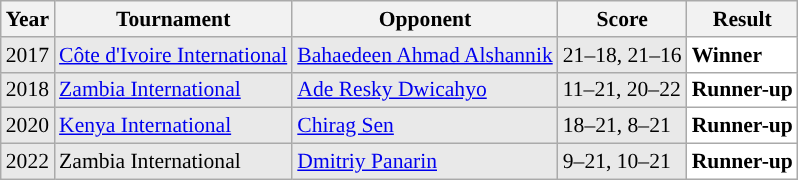<table class="sortable wikitable" style="font-size: 90%;">
<tr>
<th>Year</th>
<th>Tournament</th>
<th>Opponent</th>
<th>Score</th>
<th>Result</th>
</tr>
<tr style="background:#E9E9E9">
<td align="center">2017</td>
<td align="left"><a href='#'>Côte d'Ivoire International</a></td>
<td align="left"> <a href='#'>Bahaedeen Ahmad Alshannik</a></td>
<td align="left">21–18, 21–16</td>
<td style="text-align:left; background:white"> <strong>Winner</strong></td>
</tr>
<tr style="background:#E9E9E9">
<td align="center">2018</td>
<td align="left"><a href='#'>Zambia International</a></td>
<td align="left"> <a href='#'>Ade Resky Dwicahyo</a></td>
<td align="left">11–21, 20–22</td>
<td style="text-align:left; background:white"> <strong>Runner-up</strong></td>
</tr>
<tr style="background:#E9E9E9">
<td align="center">2020</td>
<td align="left"><a href='#'>Kenya International</a></td>
<td align="left"> <a href='#'>Chirag Sen</a></td>
<td align="left">18–21, 8–21</td>
<td style="text-align:left; background:white"> <strong>Runner-up</strong></td>
</tr>
<tr style="background:#E9E9E9">
<td align="center">2022</td>
<td align="left">Zambia International</td>
<td align="left"> <a href='#'>Dmitriy Panarin</a></td>
<td align="left">9–21, 10–21</td>
<td style="text-align:left; background:white"> <strong>Runner-up</strong></td>
</tr>
</table>
